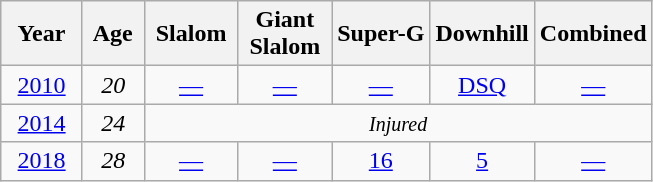<table class=wikitable style="text-align:center">
<tr>
<th>  Year  </th>
<th> Age </th>
<th> Slalom </th>
<th>Giant<br> Slalom </th>
<th>Super-G</th>
<th>Downhill</th>
<th>Combined</th>
</tr>
<tr>
<td><a href='#'>2010</a></td>
<td><em>20</em></td>
<td><a href='#'>—</a></td>
<td><a href='#'>—</a></td>
<td><a href='#'>—</a></td>
<td><a href='#'>DSQ</a></td>
<td><a href='#'>—</a></td>
</tr>
<tr>
<td><a href='#'>2014</a></td>
<td><em>24</em></td>
<td colspan=5><small><em>Injured</em></small></td>
</tr>
<tr>
<td><a href='#'>2018</a></td>
<td><em>28</em></td>
<td><a href='#'>—</a></td>
<td><a href='#'>—</a></td>
<td><a href='#'>16</a></td>
<td><a href='#'>5</a></td>
<td><a href='#'>—</a></td>
</tr>
</table>
